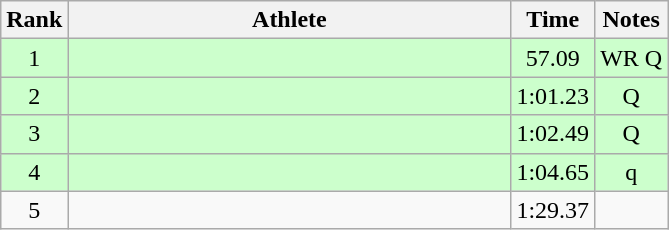<table class="wikitable" style="text-align:center">
<tr>
<th>Rank</th>
<th Style="width:18em">Athlete</th>
<th>Time</th>
<th>Notes</th>
</tr>
<tr style="background:#cfc">
<td>1</td>
<td style="text-align:left"></td>
<td>57.09</td>
<td>WR Q</td>
</tr>
<tr style="background:#cfc">
<td>2</td>
<td style="text-align:left"></td>
<td>1:01.23</td>
<td>Q</td>
</tr>
<tr style="background:#cfc">
<td>3</td>
<td style="text-align:left"></td>
<td>1:02.49</td>
<td>Q</td>
</tr>
<tr style="background:#cfc">
<td>4</td>
<td style="text-align:left"></td>
<td>1:04.65</td>
<td>q</td>
</tr>
<tr>
<td>5</td>
<td style="text-align:left"></td>
<td>1:29.37</td>
<td></td>
</tr>
</table>
